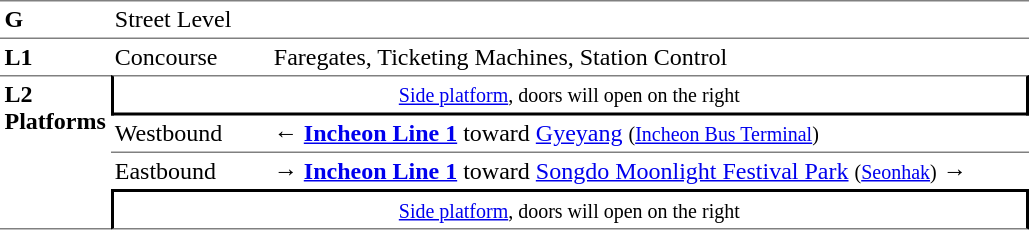<table table border=0 cellspacing=0 cellpadding=3>
<tr>
<td style="border-top:solid 1px gray;border-bottom:solid 1px gray;" width=50 valign=top><strong>G</strong></td>
<td style="border-top:solid 1px gray;border-bottom:solid 1px gray;" width=100 valign=top>Street Level</td>
<td style="border-top:solid 1px gray;border-bottom:solid 1px gray;" width=400 valign=top></td>
</tr>
<tr>
<td style="border-bottom:solid 0 gray;" width=50 valign=top><strong>L1</strong></td>
<td style="border-bottom:solid 0 gray;" width=100 valign=top>Concourse</td>
<td style="border-bottom:solid 0 gray;" width=500 valign=top>Faregates, Ticketing Machines, Station Control</td>
</tr>
<tr>
<td style="border-top:solid 1px gray;border-bottom:solid 1px gray;" rowspan=4 valign=top><strong>L2<br>Platforms</strong></td>
<td style="border-top:solid 1px gray;border-right:solid 2px black;border-left:solid 2px black;border-bottom:solid 2px black;text-align:center;" colspan=2><small><a href='#'>Side platform</a>, doors will open on the right</small></td>
</tr>
<tr>
<td style="border-bottom:solid 1px gray;">Westbound</td>
<td style="border-bottom:solid 1px gray;">← <a href='#'><span><strong>Incheon Line 1</strong></span></a> toward <a href='#'>Gyeyang</a> <small>(<a href='#'>Incheon Bus Terminal</a>)</small></td>
</tr>
<tr>
<td>Eastbound</td>
<td><span>→</span> <a href='#'><span><strong>Incheon Line 1</strong></span></a> toward <a href='#'>Songdo Moonlight Festival Park</a> <small>(<a href='#'>Seonhak</a>)</small> →</td>
</tr>
<tr>
<td style="border-top:solid 2px black;border-right:solid 2px black;border-left:solid 2px black;border-bottom:solid 1px gray;text-align:center;" colspan=2><small><a href='#'>Side platform</a>, doors will open on the right</small></td>
</tr>
</table>
